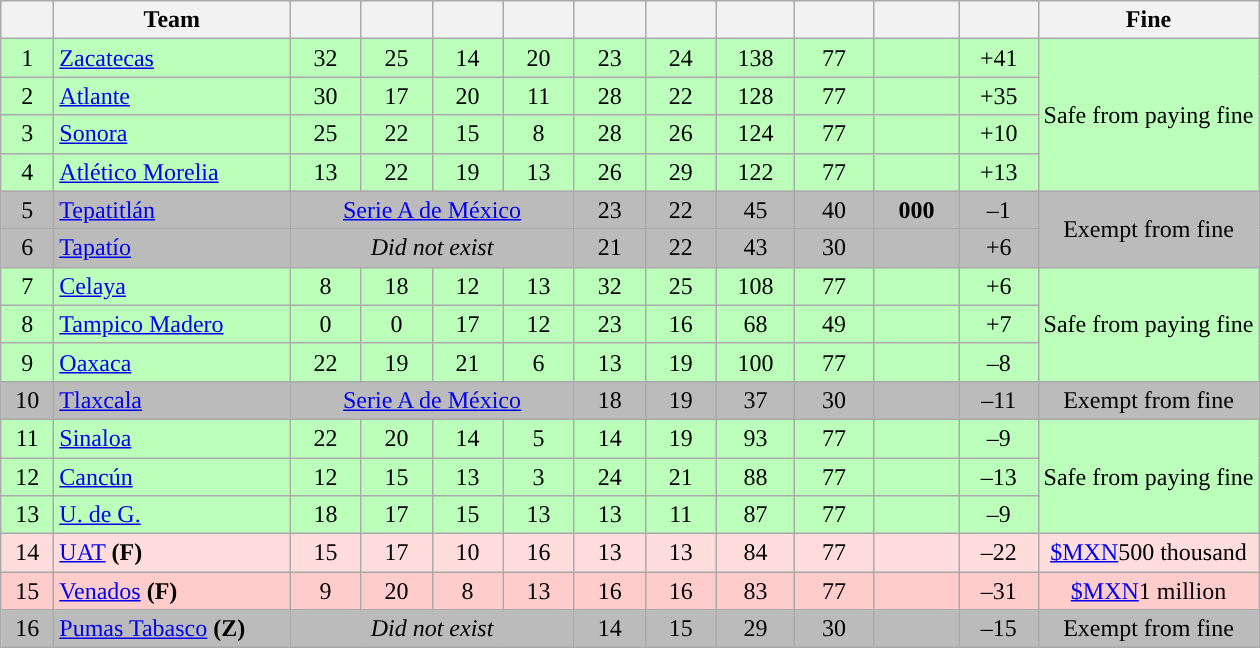<table class="wikitable sortable" style="text-align: center;">
<tr>
<th width=28><br></th>
<th width=150>Team</th>
<th width=40></th>
<th width=40></th>
<th width=40></th>
<th width=40></th>
<th width=40></th>
<th width=40></th>
<th width=45></th>
<th width=45></th>
<th width=50><br></th>
<th width=45><br></th>
<th>Fine</th>
</tr>
<tr style="text-align:center; background:#BBFFBB;">
<td>1</td>
<td align=left><a href='#'>Zacatecas</a></td>
<td>32</td>
<td>25</td>
<td>14</td>
<td>20</td>
<td>23</td>
<td>24</td>
<td>138</td>
<td>77</td>
<td><strong></strong></td>
<td>+41</td>
<td align=center rowspan=4>Safe from paying fine</td>
</tr>
<tr style="text-align:center;background:#BBFFBB;">
<td>2</td>
<td align=left><a href='#'>Atlante</a></td>
<td>30</td>
<td>17</td>
<td>20</td>
<td>11</td>
<td>28</td>
<td>22</td>
<td>128</td>
<td>77</td>
<td><strong></strong></td>
<td>+35</td>
</tr>
<tr style="text-align:center;background:#BBFFBB;">
<td>3</td>
<td align=left><a href='#'>Sonora</a></td>
<td>25</td>
<td>22</td>
<td>15</td>
<td>8</td>
<td>28</td>
<td>26</td>
<td>124</td>
<td>77</td>
<td><strong></strong></td>
<td>+10</td>
</tr>
<tr style="text-align:center;background:#BBFFBB;">
<td>4</td>
<td align=left><a href='#'>Atlético Morelia</a></td>
<td>13</td>
<td>22</td>
<td>19</td>
<td>13</td>
<td>26</td>
<td>29</td>
<td>122</td>
<td>77</td>
<td><strong></strong></td>
<td>+13</td>
</tr>
<tr style="text-align:center;background:#BBBBBB;">
<td>5</td>
<td align=left><a href='#'>Tepatitlán</a></td>
<td colspan="4"><a href='#'>Serie A de México</a></td>
<td>23</td>
<td>22</td>
<td>45</td>
<td>40</td>
<td><strong>000</strong></td>
<td>–1</td>
<td align=center rowspan=2>Exempt from fine</td>
</tr>
<tr style="text-align:center;background:#BBBBBB;">
<td>6</td>
<td align=left><a href='#'>Tapatío</a></td>
<td colspan="4"><em>Did not exist</em></td>
<td>21</td>
<td>22</td>
<td>43</td>
<td>30</td>
<td><strong></strong></td>
<td>+6</td>
</tr>
<tr style="text-align:center;background:#BBFFBB;">
<td>7</td>
<td align=left><a href='#'>Celaya</a></td>
<td>8</td>
<td>18</td>
<td>12</td>
<td>13</td>
<td>32</td>
<td>25</td>
<td>108</td>
<td>77</td>
<td><strong></strong></td>
<td>+6</td>
<td align=center rowspan=3>Safe from paying fine</td>
</tr>
<tr style="text-align:center;background:#BBFFBB;">
<td>8</td>
<td align=left><a href='#'>Tampico Madero</a></td>
<td>0</td>
<td>0</td>
<td>17</td>
<td>12</td>
<td>23</td>
<td>16</td>
<td>68</td>
<td>49</td>
<td><strong></strong></td>
<td>+7</td>
</tr>
<tr style="text-align:center;background:#BBFFBB;">
<td>9</td>
<td align=left><a href='#'>Oaxaca</a></td>
<td>22</td>
<td>19</td>
<td>21</td>
<td>6</td>
<td>13</td>
<td>19</td>
<td>100</td>
<td>77</td>
<td><strong></strong></td>
<td>–8</td>
</tr>
<tr style="text-align:center;background:#BBBBBB;">
<td>10</td>
<td align=left><a href='#'>Tlaxcala</a></td>
<td colspan="4"><a href='#'>Serie A de México</a></td>
<td>18</td>
<td>19</td>
<td>37</td>
<td>30</td>
<td><strong></strong></td>
<td>–11</td>
<td align=center>Exempt from fine</td>
</tr>
<tr style="text-align:center;background:#BBFFBB;">
<td>11</td>
<td align=left><a href='#'>Sinaloa</a></td>
<td>22</td>
<td>20</td>
<td>14</td>
<td>5</td>
<td>14</td>
<td>19</td>
<td>93</td>
<td>77</td>
<td><strong></strong></td>
<td>–9</td>
<td align=center rowspan=3>Safe from paying fine</td>
</tr>
<tr style="text-align:center;background:#BBFFBB;">
<td>12</td>
<td align=left><a href='#'>Cancún</a></td>
<td>12</td>
<td>15</td>
<td>13</td>
<td>3</td>
<td>24</td>
<td>21</td>
<td>88</td>
<td>77</td>
<td><strong></strong></td>
<td>–13</td>
</tr>
<tr style="text-align:center;background:#BBFFBB;">
<td>13</td>
<td align=left><a href='#'>U. de G.</a></td>
<td>18</td>
<td>17</td>
<td>15</td>
<td>13</td>
<td>13</td>
<td>11</td>
<td>87</td>
<td>77</td>
<td><strong></strong></td>
<td>–9</td>
</tr>
<tr style="text-align:center;background:#FFDDDD;">
<td>14</td>
<td align=left><a href='#'>UAT</a> <strong>(F)</strong></td>
<td>15</td>
<td>17</td>
<td>10</td>
<td>16</td>
<td>13</td>
<td>13</td>
<td>84</td>
<td>77</td>
<td><strong></strong></td>
<td>–22</td>
<td><a href='#'>$MXN</a>500 thousand</td>
</tr>
<tr style="text-align:center;background:#FFCCCC;">
<td>15</td>
<td align=left><a href='#'>Venados</a> <strong>(F)</strong></td>
<td>9</td>
<td>20</td>
<td>8</td>
<td>13</td>
<td>16</td>
<td>16</td>
<td>83</td>
<td>77</td>
<td><strong></strong></td>
<td>–31</td>
<td><a href='#'>$MXN</a>1 million</td>
</tr>
<tr style="text-align:center;background:#BBBBBB;">
<td>16</td>
<td align=left><a href='#'>Pumas Tabasco</a> <strong>(Z)</strong></td>
<td colspan="4"><em>Did not exist</em></td>
<td>14</td>
<td>15</td>
<td>29</td>
<td>30</td>
<td><strong></strong></td>
<td>–15</td>
<td align=center>Exempt from fine</td>
</tr>
</table>
